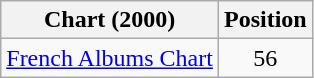<table class="wikitable" border="1">
<tr>
<th>Chart (2000)</th>
<th>Position</th>
</tr>
<tr>
<td><a href='#'>French Albums Chart</a></td>
<td align="center">56</td>
</tr>
</table>
